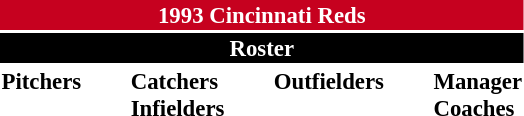<table class="toccolours" style="font-size: 95%;">
<tr>
<th colspan="10" style="background-color: #c6011f; color: white; text-align: center;">1993 Cincinnati Reds</th>
</tr>
<tr>
<td colspan="10" style="background-color: black; color: white; text-align: center;"><strong>Roster</strong></td>
</tr>
<tr>
<td valign="top"><strong>Pitchers</strong><br>



















 


</td>
<td width="25px"></td>
<td valign="top"><strong>Catchers</strong><br>


<strong>Infielders</strong>









</td>
<td width="25px"></td>
<td valign="top"><strong>Outfielders</strong><br>












</td>
<td width="25px"></td>
<td valign="top"><strong>Manager</strong><br>

<strong>Coaches</strong>







</td>
</tr>
</table>
